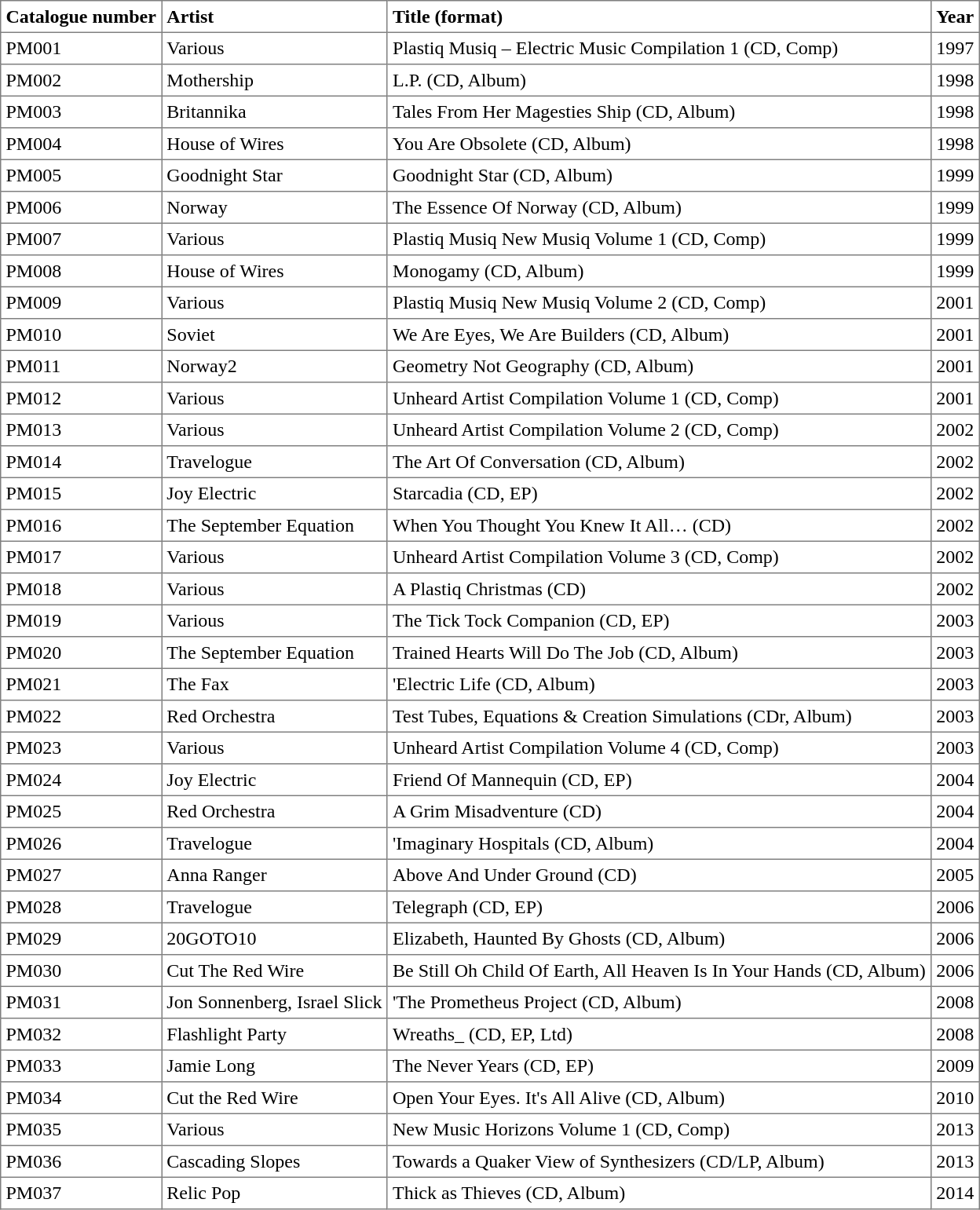<table border=1 cellspacing=0 cellpadding=4 style="border-collapse: collapse">
<tr>
<td><strong>Catalogue number</strong></td>
<td><strong>Artist</strong></td>
<td><strong>Title (format)</strong></td>
<td><strong>Year</strong></td>
</tr>
<tr>
<td>PM001</td>
<td>Various</td>
<td>Plastiq Musiq – Electric Music Compilation 1 (CD, Comp)</td>
<td>1997</td>
</tr>
<tr>
<td>PM002</td>
<td>Mothership</td>
<td>L.P. (CD, Album)</td>
<td>1998</td>
</tr>
<tr>
<td>PM003</td>
<td>Britannika</td>
<td>Tales From Her Magesties Ship (CD, Album)</td>
<td>1998</td>
</tr>
<tr>
<td>PM004</td>
<td>House of Wires</td>
<td>You Are Obsolete (CD, Album)</td>
<td>1998</td>
</tr>
<tr>
<td>PM005</td>
<td>Goodnight Star</td>
<td>Goodnight Star (CD, Album)</td>
<td>1999</td>
</tr>
<tr>
<td>PM006</td>
<td>Norway</td>
<td>The Essence Of Norway (CD, Album)</td>
<td>1999</td>
</tr>
<tr>
<td>PM007</td>
<td>Various</td>
<td>Plastiq Musiq New Musiq Volume 1 (CD, Comp)</td>
<td>1999</td>
</tr>
<tr>
<td>PM008</td>
<td>House of Wires</td>
<td>Monogamy (CD, Album)</td>
<td>1999</td>
</tr>
<tr>
<td>PM009</td>
<td>Various</td>
<td>Plastiq Musiq New Musiq Volume 2 (CD, Comp)</td>
<td>2001</td>
</tr>
<tr>
<td>PM010</td>
<td>Soviet</td>
<td>We Are Eyes, We Are Builders (CD, Album)</td>
<td>2001</td>
</tr>
<tr>
<td>PM011</td>
<td>Norway2</td>
<td>Geometry Not Geography (CD, Album)</td>
<td>2001</td>
</tr>
<tr>
<td>PM012</td>
<td>Various</td>
<td>Unheard Artist Compilation Volume 1 (CD, Comp)</td>
<td>2001</td>
</tr>
<tr>
<td>PM013</td>
<td>Various</td>
<td>Unheard Artist Compilation Volume 2 (CD, Comp)</td>
<td>2002</td>
</tr>
<tr>
<td>PM014</td>
<td>Travelogue</td>
<td>The Art Of Conversation (CD, Album)</td>
<td>2002</td>
</tr>
<tr>
<td>PM015</td>
<td>Joy Electric</td>
<td>Starcadia (CD, EP)</td>
<td>2002</td>
</tr>
<tr>
<td>PM016</td>
<td>The September Equation</td>
<td>When You Thought You Knew It All… (CD)</td>
<td>2002</td>
</tr>
<tr>
<td>PM017</td>
<td>Various</td>
<td>Unheard Artist Compilation Volume 3 (CD, Comp)</td>
<td>2002</td>
</tr>
<tr>
<td>PM018</td>
<td>Various</td>
<td>A Plastiq Christmas (CD)</td>
<td>2002</td>
</tr>
<tr>
<td>PM019</td>
<td>Various</td>
<td>The Tick Tock Companion (CD, EP)</td>
<td>2003</td>
</tr>
<tr>
<td>PM020</td>
<td>The September Equation</td>
<td>Trained Hearts Will Do The Job (CD, Album)</td>
<td>2003</td>
</tr>
<tr>
<td>PM021</td>
<td>The Fax</td>
<td>'Electric Life (CD, Album)</td>
<td>2003</td>
</tr>
<tr>
<td>PM022</td>
<td>Red Orchestra</td>
<td>Test Tubes, Equations & Creation Simulations (CDr, Album)</td>
<td>2003</td>
</tr>
<tr>
<td>PM023</td>
<td>Various</td>
<td>Unheard Artist Compilation Volume 4 (CD, Comp)</td>
<td>2003</td>
</tr>
<tr>
<td>PM024</td>
<td>Joy Electric</td>
<td>Friend Of Mannequin (CD, EP)</td>
<td>2004</td>
</tr>
<tr>
<td>PM025</td>
<td>Red Orchestra</td>
<td>A Grim Misadventure (CD)</td>
<td>2004</td>
</tr>
<tr>
<td>PM026</td>
<td>Travelogue</td>
<td>'Imaginary Hospitals (CD, Album)</td>
<td>2004</td>
</tr>
<tr>
<td>PM027</td>
<td>Anna Ranger</td>
<td>Above And Under Ground (CD)</td>
<td>2005</td>
</tr>
<tr>
<td>PM028</td>
<td>Travelogue</td>
<td>Telegraph (CD, EP)</td>
<td>2006</td>
</tr>
<tr>
<td>PM029</td>
<td>20GOTO10</td>
<td>Elizabeth, Haunted By Ghosts (CD, Album)</td>
<td>2006</td>
</tr>
<tr>
<td>PM030</td>
<td>Cut The Red Wire</td>
<td>Be Still Oh Child Of Earth, All Heaven Is In Your Hands (CD, Album)</td>
<td>2006</td>
</tr>
<tr>
<td>PM031</td>
<td>Jon Sonnenberg, Israel Slick</td>
<td>'The Prometheus Project (CD, Album)</td>
<td>2008</td>
</tr>
<tr>
<td>PM032</td>
<td>Flashlight Party</td>
<td>Wreaths_ (CD, EP, Ltd)</td>
<td>2008</td>
</tr>
<tr>
<td>PM033</td>
<td>Jamie Long</td>
<td>The Never Years (CD, EP)</td>
<td>2009</td>
</tr>
<tr>
<td>PM034</td>
<td>Cut the Red Wire</td>
<td>Open Your Eyes. It's All Alive (CD, Album)</td>
<td>2010</td>
</tr>
<tr>
<td>PM035</td>
<td>Various</td>
<td>New Music Horizons Volume 1 (CD, Comp)</td>
<td>2013</td>
</tr>
<tr>
<td>PM036</td>
<td>Cascading Slopes</td>
<td>Towards a Quaker View of Synthesizers (CD/LP, Album)</td>
<td>2013</td>
</tr>
<tr>
<td>PM037</td>
<td>Relic Pop</td>
<td>Thick as Thieves (CD, Album)</td>
<td>2014</td>
</tr>
</table>
